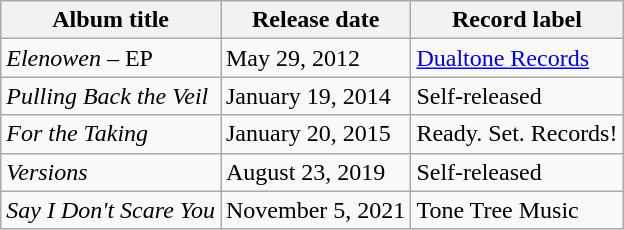<table class="wikitable">
<tr>
<th>Album title</th>
<th>Release date</th>
<th>Record label</th>
</tr>
<tr>
<td><em>Elenowen</em> – EP</td>
<td>May 29, 2012</td>
<td><a href='#'>Dualtone Records</a></td>
</tr>
<tr>
<td><em>Pulling Back the Veil</em></td>
<td>January 19, 2014</td>
<td>Self-released</td>
</tr>
<tr>
<td><em>For the Taking</em></td>
<td>January 20, 2015</td>
<td>Ready. Set. Records!</td>
</tr>
<tr>
<td><em>Versions</em></td>
<td>August 23, 2019</td>
<td>Self-released</td>
</tr>
<tr>
<td><em>Say I Don't Scare You</em></td>
<td>November 5, 2021</td>
<td>Tone Tree Music</td>
</tr>
</table>
